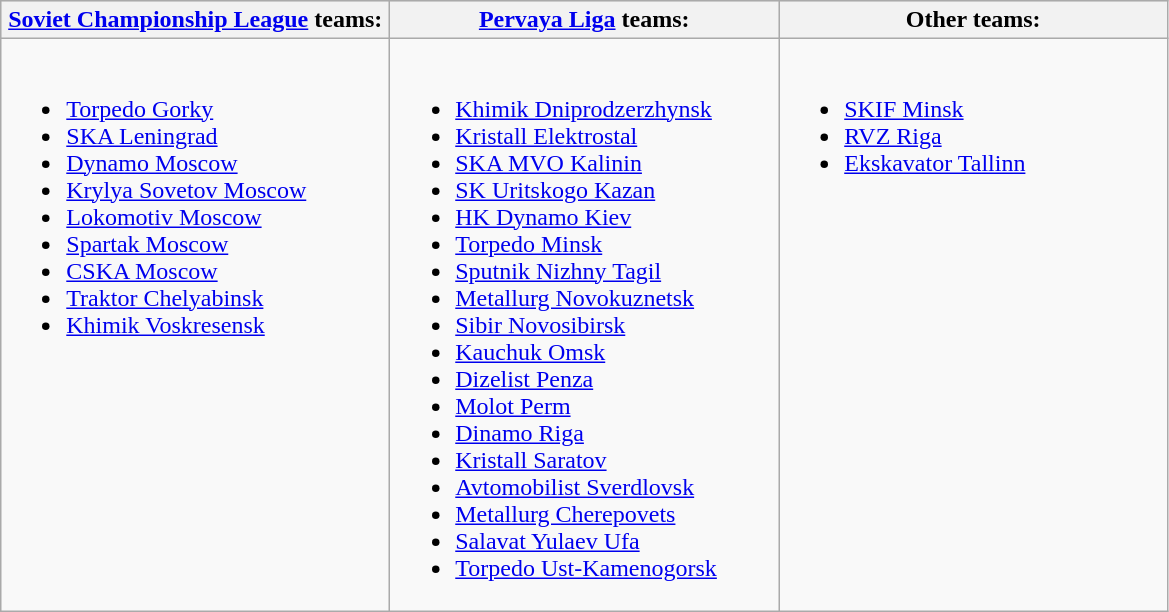<table class="wikitable">
<tr valign="top" bgcolor="#e0e0e0">
<th align="center" width="33%"><a href='#'>Soviet Championship League</a> teams:</th>
<th align="center" width="33%"><a href='#'>Pervaya Liga</a> teams:</th>
<th align="center" width="33%">Other teams:</th>
</tr>
<tr valign="top">
<td><br><ul><li><a href='#'>Torpedo Gorky</a></li><li><a href='#'>SKA Leningrad</a></li><li><a href='#'>Dynamo Moscow</a></li><li><a href='#'>Krylya Sovetov Moscow</a></li><li><a href='#'>Lokomotiv Moscow</a></li><li><a href='#'>Spartak Moscow</a></li><li><a href='#'>CSKA Moscow</a></li><li><a href='#'>Traktor Chelyabinsk</a></li><li><a href='#'>Khimik Voskresensk</a></li></ul></td>
<td><br><ul><li><a href='#'>Khimik Dniprodzerzhynsk</a></li><li><a href='#'>Kristall Elektrostal</a></li><li><a href='#'>SKA MVO Kalinin</a></li><li><a href='#'>SK Uritskogo Kazan</a></li><li><a href='#'>HK Dynamo Kiev</a></li><li><a href='#'>Torpedo Minsk</a></li><li><a href='#'>Sputnik Nizhny Tagil</a></li><li><a href='#'>Metallurg Novokuznetsk</a></li><li><a href='#'>Sibir Novosibirsk</a></li><li><a href='#'>Kauchuk Omsk</a></li><li><a href='#'>Dizelist Penza</a></li><li><a href='#'>Molot Perm</a></li><li><a href='#'>Dinamo Riga</a></li><li><a href='#'>Kristall Saratov</a></li><li><a href='#'>Avtomobilist Sverdlovsk</a></li><li><a href='#'>Metallurg Cherepovets</a></li><li><a href='#'>Salavat Yulaev Ufa</a></li><li><a href='#'>Torpedo Ust-Kamenogorsk</a></li></ul></td>
<td><br><ul><li><a href='#'>SKIF Minsk</a></li><li><a href='#'>RVZ Riga</a></li><li><a href='#'>Ekskavator Tallinn</a></li></ul></td>
</tr>
</table>
